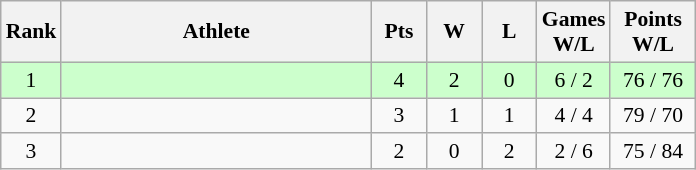<table class="wikitable" style="text-align: center; font-size:90% ">
<tr>
<th width="20">Rank</th>
<th width="200">Athlete</th>
<th width="30">Pts</th>
<th width="30">W</th>
<th width="30">L</th>
<th width="40">Games<br>W/L</th>
<th width="50">Points<br>W/L</th>
</tr>
<tr bgcolor=#ccffcc>
<td>1</td>
<td align=left></td>
<td>4</td>
<td>2</td>
<td>0</td>
<td>6 / 2</td>
<td>76 / 76</td>
</tr>
<tr>
<td>2</td>
<td align=left></td>
<td>3</td>
<td>1</td>
<td>1</td>
<td>4 / 4</td>
<td>79 / 70</td>
</tr>
<tr>
<td>3</td>
<td align=left></td>
<td>2</td>
<td>0</td>
<td>2</td>
<td>2 / 6</td>
<td>75 / 84</td>
</tr>
</table>
